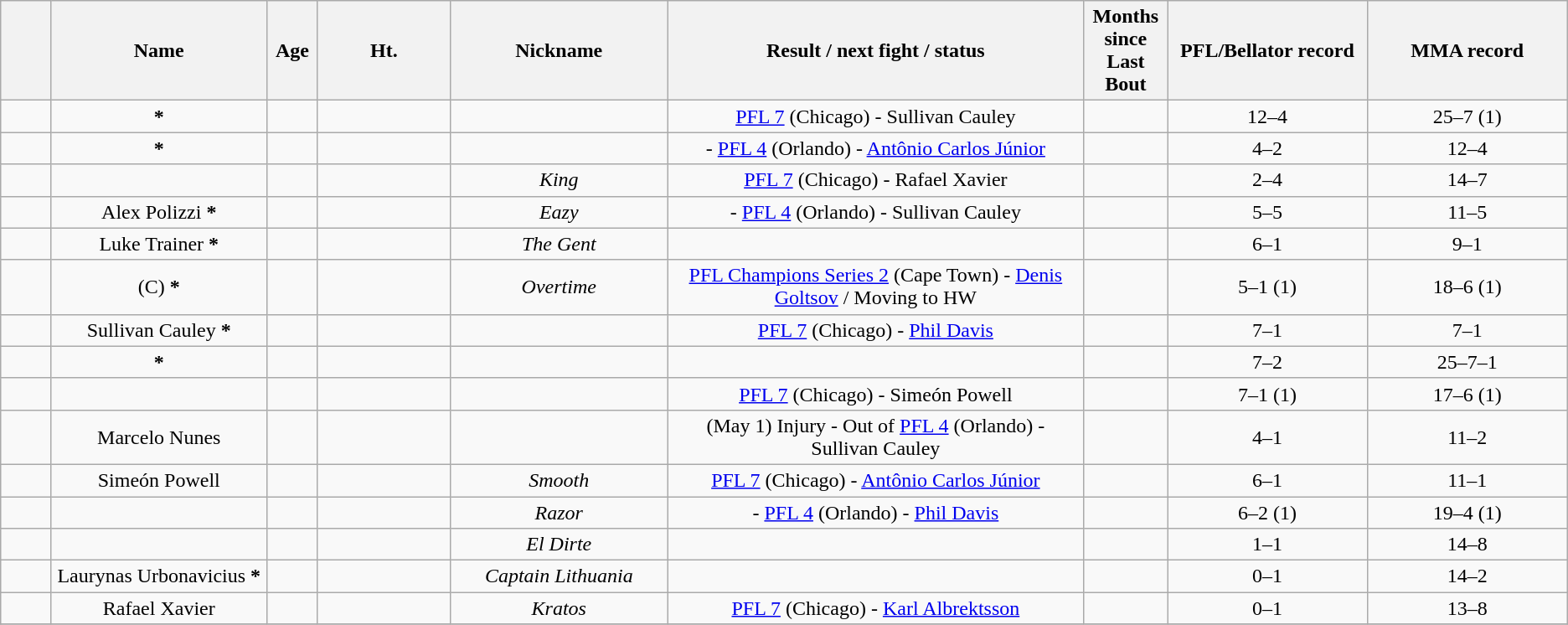<table class="wikitable sortable" style="text-align:center">
<tr>
<th width=3%></th>
<th width=13%>Name</th>
<th width=3%>Age</th>
<th width=8%>Ht.</th>
<th width=13%>Nickname</th>
<th width=25%>Result / next fight / status</th>
<th width=5%>Months since Last Bout</th>
<th width="12%">PFL/Bellator record</th>
<th width="12%">MMA record</th>
</tr>
<tr>
<td></td>
<td> <strong>*</strong></td>
<td></td>
<td></td>
<td><em></em></td>
<td><a href='#'>PFL 7</a> (Chicago) - Sullivan Cauley</td>
<td></td>
<td>12–4</td>
<td>25–7 (1)</td>
</tr>
<tr>
<td></td>
<td> <strong>*</strong></td>
<td></td>
<td></td>
<td></td>
<td> - <a href='#'>PFL 4</a> (Orlando) - <a href='#'>Antônio Carlos Júnior</a></td>
<td></td>
<td>4–2</td>
<td>12–4</td>
</tr>
<tr>
<td></td>
<td></td>
<td></td>
<td></td>
<td><em>King</em></td>
<td><a href='#'>PFL 7</a> (Chicago) - Rafael Xavier</td>
<td></td>
<td>2–4</td>
<td>14–7</td>
</tr>
<tr>
<td></td>
<td>Alex Polizzi <strong>*</strong></td>
<td></td>
<td></td>
<td><em>Eazy</em></td>
<td> - <a href='#'>PFL 4</a> (Orlando) - Sullivan Cauley</td>
<td></td>
<td>5–5</td>
<td>11–5</td>
</tr>
<tr>
<td></td>
<td>Luke Trainer <strong>*</strong></td>
<td></td>
<td></td>
<td><em>The Gent</em></td>
<td></td>
<td></td>
<td>6–1</td>
<td>9–1</td>
</tr>
<tr>
<td></td>
<td> (C) <strong>*</strong></td>
<td></td>
<td></td>
<td><em>Overtime</em></td>
<td><a href='#'>PFL Champions Series 2</a> (Cape Town) - <a href='#'>Denis Goltsov</a> / Moving to HW</td>
<td></td>
<td>5–1 (1)</td>
<td>18–6 (1)</td>
</tr>
<tr>
<td></td>
<td>Sullivan Cauley <strong>*</strong></td>
<td></td>
<td></td>
<td></td>
<td><a href='#'>PFL 7</a> (Chicago) - <a href='#'>Phil Davis</a></td>
<td></td>
<td>7–1</td>
<td>7–1</td>
</tr>
<tr>
<td></td>
<td> <strong>*</strong></td>
<td></td>
<td></td>
<td></td>
<td></td>
<td></td>
<td>7–2</td>
<td>25–7–1</td>
</tr>
<tr>
<td></td>
<td></td>
<td></td>
<td></td>
<td></td>
<td><a href='#'>PFL 7</a> (Chicago) - Simeón Powell</td>
<td></td>
<td>7–1 (1)</td>
<td>17–6 (1)</td>
</tr>
<tr>
<td></td>
<td>Marcelo Nunes</td>
<td></td>
<td></td>
<td></td>
<td>(May 1) Injury - Out of <a href='#'>PFL 4</a> (Orlando) - Sullivan Cauley</td>
<td></td>
<td>4–1</td>
<td>11–2</td>
</tr>
<tr>
<td></td>
<td>Simeón Powell</td>
<td></td>
<td></td>
<td><em>Smooth</em></td>
<td><a href='#'>PFL 7</a> (Chicago) - <a href='#'>Antônio Carlos Júnior</a></td>
<td></td>
<td>6–1</td>
<td>11–1</td>
</tr>
<tr>
<td></td>
<td></td>
<td></td>
<td></td>
<td><em>Razor</em></td>
<td> - <a href='#'>PFL 4</a> (Orlando) - <a href='#'>Phil Davis</a></td>
<td></td>
<td>6–2 (1)</td>
<td>19–4 (1)</td>
</tr>
<tr>
<td></td>
<td></td>
<td></td>
<td></td>
<td><em>El Dirte</em></td>
<td></td>
<td></td>
<td>1–1</td>
<td>14–8</td>
</tr>
<tr>
<td></td>
<td>Laurynas Urbonavicius <strong>*</strong></td>
<td></td>
<td></td>
<td><em>Captain Lithuania</em></td>
<td></td>
<td></td>
<td>0–1</td>
<td>14–2</td>
</tr>
<tr>
<td></td>
<td>Rafael Xavier</td>
<td></td>
<td></td>
<td><em>Kratos</em></td>
<td><a href='#'>PFL 7</a> (Chicago) - <a href='#'>Karl Albrektsson</a></td>
<td></td>
<td>0–1</td>
<td>13–8</td>
</tr>
<tr>
</tr>
</table>
